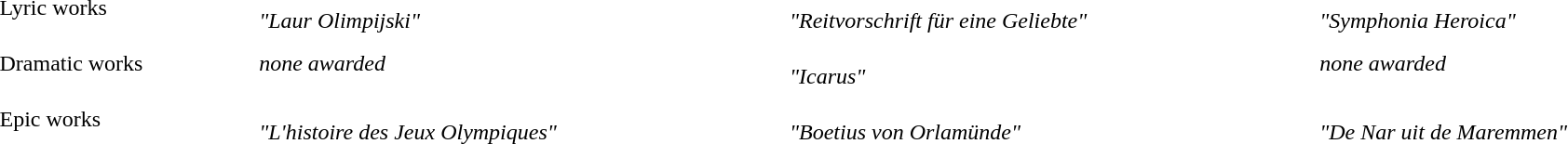<table style="width:100%" >
<tr>
<td>Lyric works</td>
<td><br><em>"Laur Olimpijski"</em></td>
<td><br><em>"Reitvorschrift für eine Geliebte"</em></td>
<td><br><em>"Symphonia Heroica"</em></td>
</tr>
<tr>
<td>Dramatic works</td>
<td><em>none awarded</em></td>
<td><br><em>"Icarus"</em></td>
<td><em>none awarded</em></td>
</tr>
<tr>
<td>Epic works</td>
<td><br><em>"L'histoire des Jeux Olympiques"</em></td>
<td><br><em>"Boetius von Orlamünde"</em></td>
<td><br><em>"De Nar uit de Maremmen"</em></td>
</tr>
</table>
